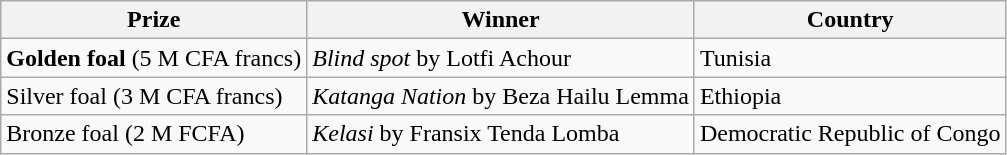<table class="wikitable">
<tr>
<th>Prize</th>
<th>Winner</th>
<th>Country</th>
</tr>
<tr>
<td><strong>Golden foal</strong> (5 M CFA francs)</td>
<td><em>Blind spot</em> by Lotfi Achour</td>
<td>Tunisia</td>
</tr>
<tr>
<td>Silver foal (3 M CFA francs)</td>
<td><em>Katanga Nation</em> by Beza Hailu Lemma</td>
<td>Ethiopia</td>
</tr>
<tr>
<td>Bronze foal (2 M FCFA)</td>
<td><em>Kelasi</em> by Fransix Tenda Lomba</td>
<td>Democratic Republic of Congo</td>
</tr>
</table>
